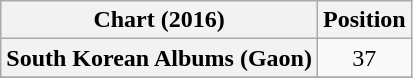<table class="wikitable plainrowheaders" style="text-align:center">
<tr>
<th scope="col">Chart (2016)</th>
<th scope="col">Position</th>
</tr>
<tr>
<th scope="row">South Korean Albums (Gaon)</th>
<td>37</td>
</tr>
<tr>
</tr>
</table>
